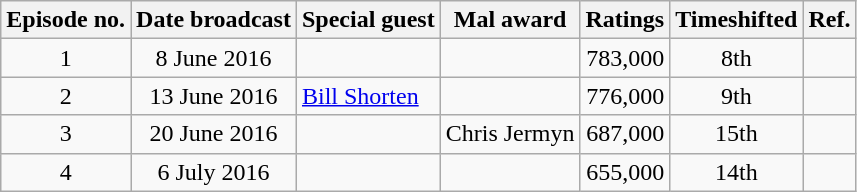<table class="wikitable">
<tr>
<th>Episode no.</th>
<th>Date broadcast</th>
<th>Special guest</th>
<th>Mal award</th>
<th>Ratings</th>
<th>Timeshifted</th>
<th>Ref.</th>
</tr>
<tr>
<td align=center>1</td>
<td align=center>8 June 2016</td>
<td></td>
<td></td>
<td align=right>783,000</td>
<td align=center>8th</td>
<td></td>
</tr>
<tr>
<td align=center>2</td>
<td align=center>13 June 2016</td>
<td><a href='#'>Bill Shorten</a> </td>
<td></td>
<td align=right>776,000</td>
<td align=center>9th</td>
<td></td>
</tr>
<tr>
<td align=center>3</td>
<td align=center>20 June 2016</td>
<td></td>
<td>Chris Jermyn</td>
<td align=right>687,000</td>
<td align=center>15th</td>
<td></td>
</tr>
<tr>
<td align=center>4</td>
<td align=center>6 July 2016</td>
<td></td>
<td></td>
<td align=right>655,000</td>
<td align=center>14th</td>
<td></td>
</tr>
</table>
